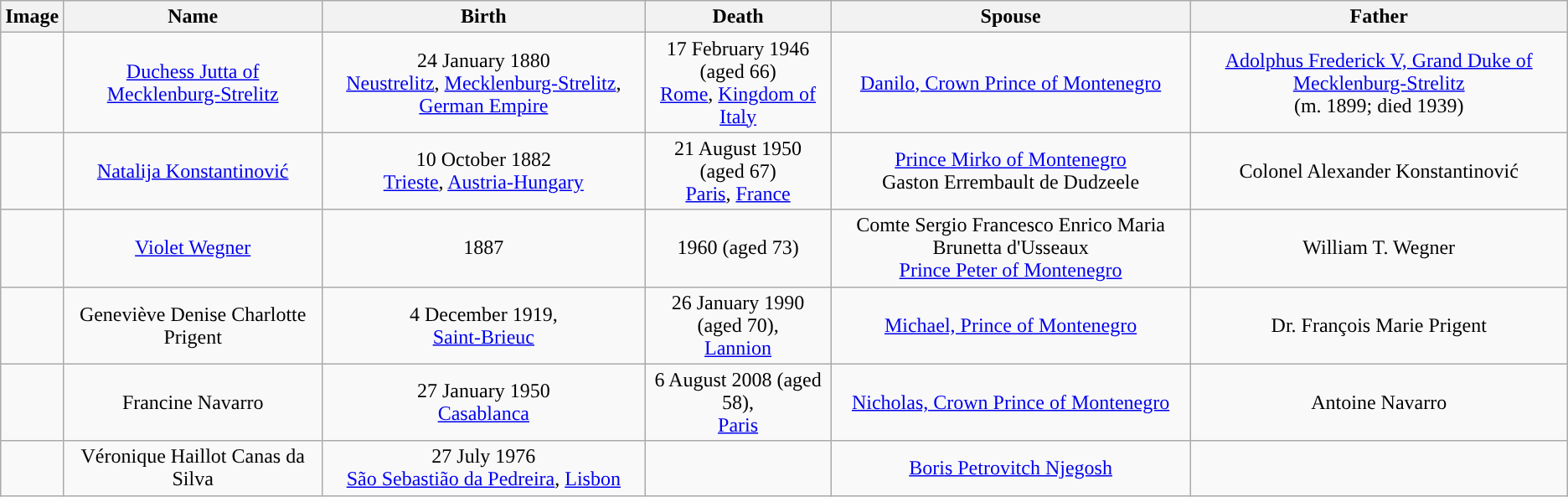<table class="wikitable plainrowheaders sortable">
<tr>
<th class="unsortable">Image</th>
<th>Name</th>
<th>Birth</th>
<th>Death</th>
<th>Spouse</th>
<th>Father</th>
</tr>
<tr align=center>
<td><br></td>
<td><a href='#'>Duchess Jutta of Mecklenburg-Strelitz</a></td>
<td>24 January 1880<br><a href='#'>Neustrelitz</a>, <a href='#'>Mecklenburg-Strelitz</a>, <a href='#'>German Empire</a></td>
<td>17 February 1946 (aged 66)<br><a href='#'>Rome</a>, <a href='#'>Kingdom of Italy</a></td>
<td><a href='#'>Danilo, Crown Prince of Montenegro</a></td>
<td><a href='#'>Adolphus Frederick V, Grand Duke of Mecklenburg-Strelitz</a><br>(m. 1899; died 1939)</td>
</tr>
<tr align=center>
<td><br></td>
<td><a href='#'>Natalija Konstantinović</a></td>
<td>10 October 1882<br><a href='#'>Trieste</a>, <a href='#'>Austria-Hungary</a></td>
<td>21 August 1950 (aged 67)<br><a href='#'>Paris</a>, <a href='#'>France</a></td>
<td><a href='#'>Prince Mirko of Montenegro</a><br>Gaston Errembault de Dudzeele</td>
<td>Colonel Alexander Konstantinović</td>
</tr>
<tr align=center>
<td></td>
<td><a href='#'>Violet Wegner</a></td>
<td>1887</td>
<td>1960 (aged 73)</td>
<td>Comte Sergio Francesco Enrico Maria Brunetta d'Usseaux<br><a href='#'>Prince Peter of Montenegro</a></td>
<td>William T. Wegner</td>
</tr>
<tr align=center>
<td></td>
<td>Geneviève Denise Charlotte Prigent</td>
<td>4 December 1919,<br><a href='#'>Saint-Brieuc</a></td>
<td>26 January 1990 (aged 70),<br><a href='#'>Lannion</a></td>
<td><a href='#'>Michael, Prince of Montenegro</a></td>
<td>Dr. François Marie Prigent</td>
</tr>
<tr align=center>
<td></td>
<td>Francine Navarro</td>
<td>27 January 1950<br><a href='#'>Casablanca</a></td>
<td>6 August 2008 (aged 58),<br><a href='#'>Paris</a></td>
<td><a href='#'>Nicholas, Crown Prince of Montenegro</a></td>
<td>Antoine Navarro</td>
</tr>
<tr align=center>
<td></td>
<td>Véronique Haillot Canas da Silva</td>
<td>27 July 1976<br><a href='#'>São Sebastião da Pedreira</a>, <a href='#'>Lisbon</a></td>
<td></td>
<td><a href='#'>Boris Petrovitch Njegosh</a></td>
</tr>
</table>
